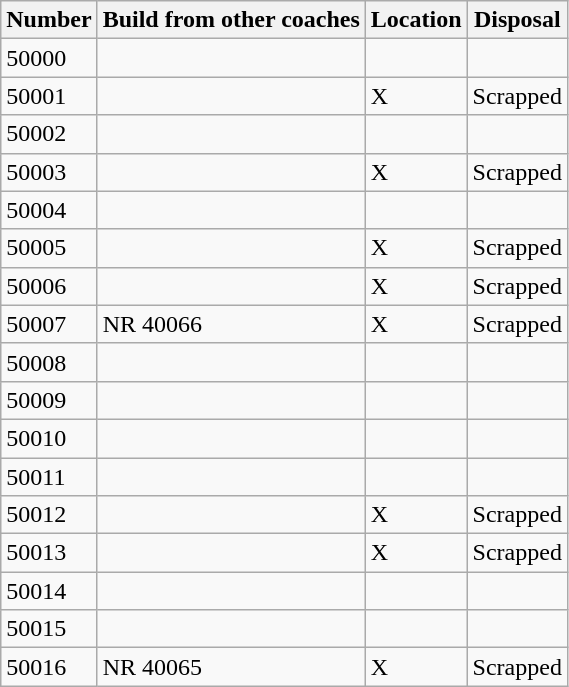<table class="wikitable">
<tr>
<th>Number</th>
<th>Build from other coaches</th>
<th>Location</th>
<th>Disposal</th>
</tr>
<tr>
<td>50000</td>
<td></td>
<td></td>
<td></td>
</tr>
<tr>
<td>50001</td>
<td></td>
<td>X</td>
<td>Scrapped</td>
</tr>
<tr>
<td>50002</td>
<td></td>
<td></td>
<td></td>
</tr>
<tr>
<td>50003</td>
<td></td>
<td>X</td>
<td>Scrapped</td>
</tr>
<tr>
<td>50004</td>
<td></td>
<td></td>
<td></td>
</tr>
<tr>
<td>50005</td>
<td></td>
<td>X</td>
<td>Scrapped</td>
</tr>
<tr>
<td>50006</td>
<td></td>
<td>X</td>
<td>Scrapped</td>
</tr>
<tr>
<td>50007</td>
<td>NR 40066</td>
<td>X</td>
<td>Scrapped</td>
</tr>
<tr>
<td>50008</td>
<td></td>
<td></td>
<td></td>
</tr>
<tr>
<td>50009</td>
<td></td>
<td></td>
<td></td>
</tr>
<tr>
<td>50010</td>
<td></td>
<td></td>
<td></td>
</tr>
<tr>
<td>50011</td>
<td></td>
<td></td>
<td></td>
</tr>
<tr>
<td>50012</td>
<td></td>
<td>X</td>
<td>Scrapped</td>
</tr>
<tr>
<td>50013</td>
<td></td>
<td>X</td>
<td>Scrapped</td>
</tr>
<tr>
<td>50014</td>
<td></td>
<td></td>
<td></td>
</tr>
<tr>
<td>50015</td>
<td></td>
<td></td>
<td></td>
</tr>
<tr>
<td>50016</td>
<td>NR 40065</td>
<td>X</td>
<td>Scrapped</td>
</tr>
</table>
